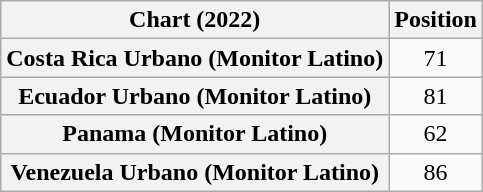<table class="wikitable sortable plainrowheaders" style="text-align:center">
<tr>
<th scope="col">Chart (2022)</th>
<th scope="col">Position</th>
</tr>
<tr>
<th scope="row">Costa Rica Urbano (Monitor Latino)</th>
<td>71</td>
</tr>
<tr>
<th scope="row">Ecuador Urbano (Monitor Latino)</th>
<td>81</td>
</tr>
<tr>
<th scope="row">Panama (Monitor Latino)</th>
<td>62</td>
</tr>
<tr>
<th scope="row">Venezuela Urbano (Monitor Latino)</th>
<td>86</td>
</tr>
</table>
